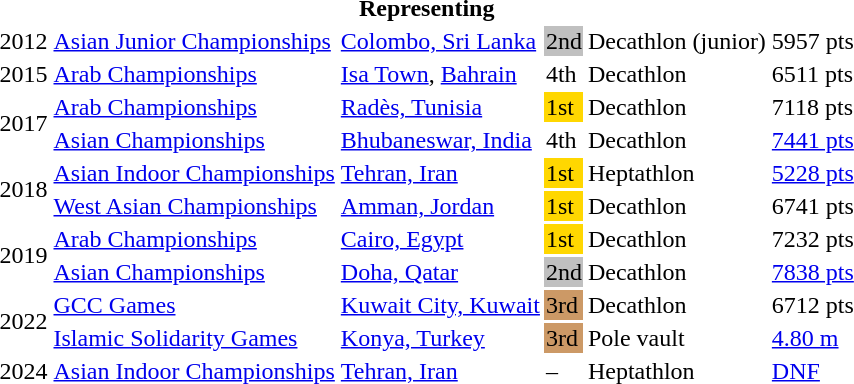<table>
<tr>
<th colspan="6">Representing </th>
</tr>
<tr>
<td>2012</td>
<td><a href='#'>Asian Junior Championships</a></td>
<td><a href='#'>Colombo, Sri Lanka</a></td>
<td bgcolor=silver>2nd</td>
<td>Decathlon (junior)</td>
<td>5957 pts</td>
</tr>
<tr>
<td>2015</td>
<td><a href='#'>Arab Championships</a></td>
<td><a href='#'>Isa Town</a>, <a href='#'>Bahrain</a></td>
<td>4th</td>
<td>Decathlon</td>
<td>6511 pts</td>
</tr>
<tr>
<td rowspan=2>2017</td>
<td><a href='#'>Arab Championships</a></td>
<td><a href='#'>Radès, Tunisia</a></td>
<td bgcolor=gold>1st</td>
<td>Decathlon</td>
<td>7118 pts</td>
</tr>
<tr>
<td><a href='#'>Asian Championships</a></td>
<td><a href='#'>Bhubaneswar, India</a></td>
<td>4th</td>
<td>Decathlon</td>
<td><a href='#'>7441 pts</a></td>
</tr>
<tr>
<td rowspan=2>2018</td>
<td><a href='#'>Asian Indoor Championships</a></td>
<td><a href='#'>Tehran, Iran</a></td>
<td bgcolor=gold>1st</td>
<td>Heptathlon</td>
<td><a href='#'>5228 pts</a></td>
</tr>
<tr>
<td><a href='#'>West Asian Championships</a></td>
<td><a href='#'>Amman, Jordan</a></td>
<td bgcolor=gold>1st</td>
<td>Decathlon</td>
<td>6741 pts</td>
</tr>
<tr>
<td rowspan=2>2019</td>
<td><a href='#'>Arab Championships</a></td>
<td><a href='#'>Cairo, Egypt</a></td>
<td bgcolor=gold>1st</td>
<td>Decathlon</td>
<td>7232 pts</td>
</tr>
<tr>
<td><a href='#'>Asian Championships</a></td>
<td><a href='#'>Doha, Qatar</a></td>
<td bgcolor=silver>2nd</td>
<td>Decathlon</td>
<td><a href='#'>7838 pts</a></td>
</tr>
<tr>
<td rowspan=2>2022</td>
<td><a href='#'>GCC Games</a></td>
<td><a href='#'>Kuwait City, Kuwait</a></td>
<td bgcolor=cc9966>3rd</td>
<td>Decathlon</td>
<td>6712 pts</td>
</tr>
<tr>
<td><a href='#'>Islamic Solidarity Games</a></td>
<td><a href='#'>Konya, Turkey</a></td>
<td bgcolor=cc9966>3rd</td>
<td>Pole vault</td>
<td><a href='#'>4.80 m</a></td>
</tr>
<tr>
<td>2024</td>
<td><a href='#'>Asian Indoor Championships</a></td>
<td><a href='#'>Tehran, Iran</a></td>
<td>–</td>
<td>Heptathlon</td>
<td><a href='#'>DNF</a></td>
</tr>
</table>
